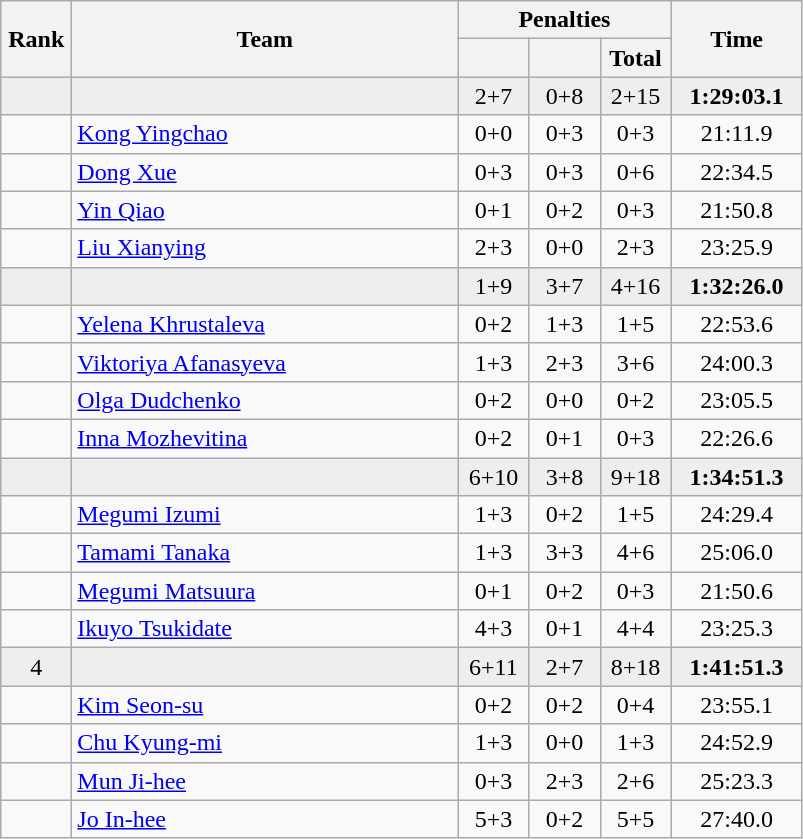<table class=wikitable style="text-align:center">
<tr>
<th rowspan=2 width=40>Rank</th>
<th rowspan=2 width=250>Team</th>
<th colspan=3>Penalties</th>
<th rowspan=2 width=80>Time</th>
</tr>
<tr>
<th width=40></th>
<th width=40></th>
<th width=40>Total</th>
</tr>
<tr bgcolor=eeeeee>
<td></td>
<td align=left></td>
<td>2+7</td>
<td>0+8</td>
<td>2+15</td>
<td><strong>1:29:03.1</strong></td>
</tr>
<tr>
<td></td>
<td align=left><a href='#'>Kong Yingchao</a></td>
<td>0+0</td>
<td>0+3</td>
<td>0+3</td>
<td>21:11.9</td>
</tr>
<tr>
<td></td>
<td align=left><a href='#'>Dong Xue</a></td>
<td>0+3</td>
<td>0+3</td>
<td>0+6</td>
<td>22:34.5</td>
</tr>
<tr>
<td></td>
<td align=left><a href='#'>Yin Qiao</a></td>
<td>0+1</td>
<td>0+2</td>
<td>0+3</td>
<td>21:50.8</td>
</tr>
<tr>
<td></td>
<td align=left><a href='#'>Liu Xianying</a></td>
<td>2+3</td>
<td>0+0</td>
<td>2+3</td>
<td>23:25.9</td>
</tr>
<tr bgcolor=eeeeee>
<td></td>
<td align=left></td>
<td>1+9</td>
<td>3+7</td>
<td>4+16</td>
<td><strong>1:32:26.0</strong></td>
</tr>
<tr>
<td></td>
<td align=left><a href='#'>Yelena Khrustaleva</a></td>
<td>0+2</td>
<td>1+3</td>
<td>1+5</td>
<td>22:53.6</td>
</tr>
<tr>
<td></td>
<td align=left><a href='#'>Viktoriya Afanasyeva</a></td>
<td>1+3</td>
<td>2+3</td>
<td>3+6</td>
<td>24:00.3</td>
</tr>
<tr>
<td></td>
<td align=left><a href='#'>Olga Dudchenko</a></td>
<td>0+2</td>
<td>0+0</td>
<td>0+2</td>
<td>23:05.5</td>
</tr>
<tr>
<td></td>
<td align=left><a href='#'>Inna Mozhevitina</a></td>
<td>0+2</td>
<td>0+1</td>
<td>0+3</td>
<td>22:26.6</td>
</tr>
<tr bgcolor=eeeeee>
<td></td>
<td align=left></td>
<td>6+10</td>
<td>3+8</td>
<td>9+18</td>
<td><strong>1:34:51.3</strong></td>
</tr>
<tr>
<td></td>
<td align=left><a href='#'>Megumi Izumi</a></td>
<td>1+3</td>
<td>0+2</td>
<td>1+5</td>
<td>24:29.4</td>
</tr>
<tr>
<td></td>
<td align=left><a href='#'>Tamami Tanaka</a></td>
<td>1+3</td>
<td>3+3</td>
<td>4+6</td>
<td>25:06.0</td>
</tr>
<tr>
<td></td>
<td align=left><a href='#'>Megumi Matsuura</a></td>
<td>0+1</td>
<td>0+2</td>
<td>0+3</td>
<td>21:50.6</td>
</tr>
<tr>
<td></td>
<td align=left><a href='#'>Ikuyo Tsukidate</a></td>
<td>4+3</td>
<td>0+1</td>
<td>4+4</td>
<td>23:25.3</td>
</tr>
<tr bgcolor=eeeeee>
<td>4</td>
<td align=left></td>
<td>6+11</td>
<td>2+7</td>
<td>8+18</td>
<td><strong>1:41:51.3</strong></td>
</tr>
<tr>
<td></td>
<td align=left><a href='#'>Kim Seon-su</a></td>
<td>0+2</td>
<td>0+2</td>
<td>0+4</td>
<td>23:55.1</td>
</tr>
<tr>
<td></td>
<td align=left><a href='#'>Chu Kyung-mi</a></td>
<td>1+3</td>
<td>0+0</td>
<td>1+3</td>
<td>24:52.9</td>
</tr>
<tr>
<td></td>
<td align=left><a href='#'>Mun Ji-hee</a></td>
<td>0+3</td>
<td>2+3</td>
<td>2+6</td>
<td>25:23.3</td>
</tr>
<tr>
<td></td>
<td align=left><a href='#'>Jo In-hee</a></td>
<td>5+3</td>
<td>0+2</td>
<td>5+5</td>
<td>27:40.0</td>
</tr>
</table>
